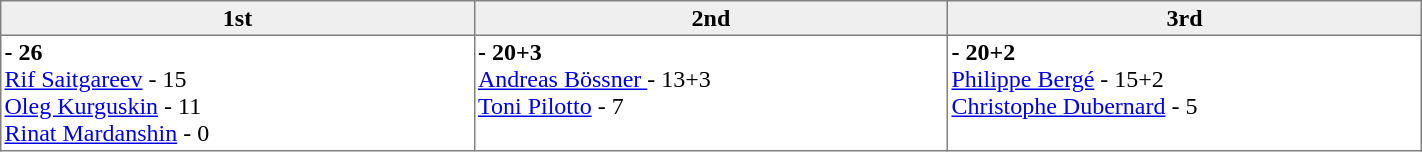<table border="1" cellpadding="2" cellspacing="0"  style="width:75%; border-collapse:collapse;">
<tr style="text-align:left; background:#efefef;">
<th width=15% align=center >1st</th>
<th width=15% align=center >2nd</th>
<th width=15% align=center >3rd</th>
</tr>
<tr align=left>
<td valign=top align=left ><strong> - 26</strong><br><a href='#'>Rif Saitgareev</a> - 15<br><a href='#'>Oleg Kurguskin</a> - 11<br><a href='#'>Rinat Mardanshin</a> - 0</td>
<td valign=top align=left ><strong> - 20+3</strong><br><a href='#'>Andreas Bössner </a> - 13+3<br><a href='#'>Toni Pilotto</a> - 7</td>
<td valign=top align=left ><strong> - 20+2</strong><br><a href='#'>Philippe Bergé</a> - 15+2<br><a href='#'>Christophe Dubernard</a> - 5</td>
</tr>
</table>
